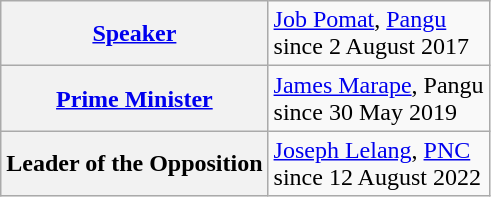<table class="wikitable">
<tr>
<th><a href='#'>Speaker</a></th>
<td><a href='#'>Job Pomat</a>, <a href='#'>Pangu</a><br>since 2 August 2017</td>
</tr>
<tr>
<th><a href='#'>Prime Minister</a></th>
<td><a href='#'>James Marape</a>, Pangu<br>since 30 May 2019</td>
</tr>
<tr>
<th>Leader of the Opposition</th>
<td><a href='#'>Joseph Lelang</a>, <a href='#'>PNC</a><br>since 12 August 2022</td>
</tr>
</table>
